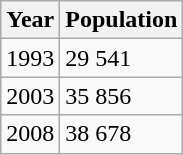<table class="wikitable">
<tr>
<th>Year</th>
<th>Population</th>
</tr>
<tr>
<td>1993</td>
<td>29 541</td>
</tr>
<tr>
<td>2003</td>
<td>35 856</td>
</tr>
<tr>
<td>2008</td>
<td>38 678</td>
</tr>
</table>
